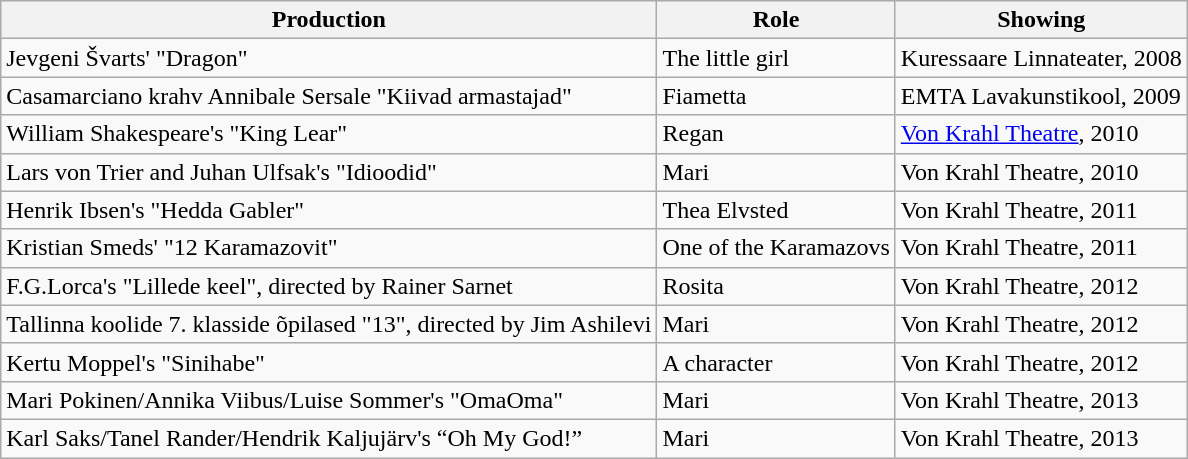<table class="wikitable sortable">
<tr>
<th>Production</th>
<th>Role</th>
<th>Showing</th>
</tr>
<tr>
<td>Jevgeni Švarts' "Dragon"</td>
<td>The little girl</td>
<td>Kuressaare Linnateater, 2008</td>
</tr>
<tr>
<td>Casamarciano krahv Annibale Sersale "Kiivad armastajad"</td>
<td>Fiametta</td>
<td>EMTA Lavakunstikool, 2009</td>
</tr>
<tr>
<td>William Shakespeare's "King Lear"</td>
<td>Regan</td>
<td><a href='#'>Von Krahl Theatre</a>, 2010</td>
</tr>
<tr>
<td>Lars von Trier and Juhan Ulfsak's "Idioodid"</td>
<td>Mari</td>
<td>Von Krahl Theatre, 2010</td>
</tr>
<tr>
<td>Henrik Ibsen's "Hedda Gabler"</td>
<td>Thea Elvsted</td>
<td>Von Krahl Theatre, 2011</td>
</tr>
<tr>
<td>Kristian Smeds' "12 Karamazovit"</td>
<td>One of the Karamazovs</td>
<td>Von Krahl Theatre, 2011</td>
</tr>
<tr>
<td>F.G.Lorca's "Lillede keel", directed by Rainer Sarnet</td>
<td>Rosita</td>
<td>Von Krahl Theatre, 2012</td>
</tr>
<tr>
<td>Tallinna koolide 7. klasside õpilased "13", directed by Jim Ashilevi</td>
<td>Mari</td>
<td>Von Krahl Theatre, 2012</td>
</tr>
<tr>
<td>Kertu Moppel's "Sinihabe"</td>
<td>A character</td>
<td>Von Krahl Theatre, 2012</td>
</tr>
<tr |>
<td>Mari Pokinen/Annika Viibus/Luise Sommer's "OmaOma"</td>
<td>Mari</td>
<td>Von Krahl Theatre, 2013</td>
</tr>
<tr |>
<td>Karl Saks/Tanel Rander/Hendrik Kaljujärv's “Oh My God!”</td>
<td>Mari</td>
<td>Von Krahl Theatre, 2013</td>
</tr>
</table>
